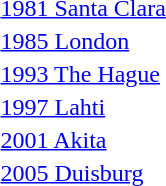<table>
<tr>
<td><a href='#'>1981 Santa Clara</a></td>
<td></td>
<td></td>
<td></td>
</tr>
<tr>
<td><a href='#'>1985 London</a></td>
<td></td>
<td></td>
<td></td>
</tr>
<tr>
<td><a href='#'>1993 The Hague</a></td>
<td></td>
<td></td>
<td></td>
</tr>
<tr>
<td><a href='#'>1997 Lahti</a></td>
<td></td>
<td></td>
<td></td>
</tr>
<tr>
<td><a href='#'>2001 Akita</a></td>
<td></td>
<td></td>
<td></td>
</tr>
<tr>
<td><a href='#'>2005 Duisburg</a></td>
<td></td>
<td></td>
<td></td>
</tr>
</table>
